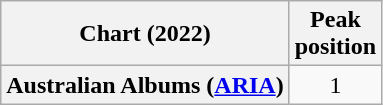<table class="wikitable plainrowheaders" style="text-align:center">
<tr>
<th scope="col">Chart (2022)</th>
<th scope="col">Peak<br>position</th>
</tr>
<tr>
<th scope="row">Australian Albums (<a href='#'>ARIA</a>)</th>
<td>1</td>
</tr>
</table>
